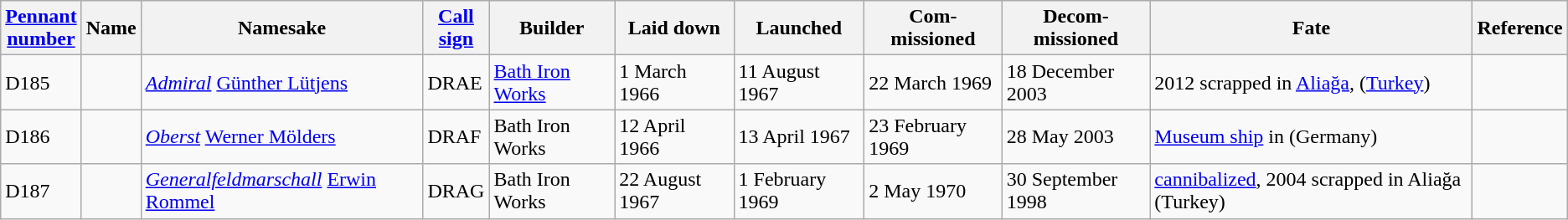<table class="wikitable">
<tr>
<th><a href='#'>Pennant<br>number</a></th>
<th>Name</th>
<th>Namesake</th>
<th><a href='#'>Call<br>sign</a></th>
<th>Builder</th>
<th>Laid down</th>
<th>Launched</th>
<th>Com-<br>missioned</th>
<th>Decom-<br>missioned</th>
<th>Fate</th>
<th>Reference</th>
</tr>
<tr>
<td>D185</td>
<td></td>
<td><a href='#'><em>Admiral</em></a> <a href='#'>Günther Lütjens</a></td>
<td>DRAE</td>
<td><a href='#'>Bath Iron Works</a></td>
<td>1 March 1966</td>
<td>11 August 1967</td>
<td>22 March 1969</td>
<td>18 December 2003</td>
<td>2012 scrapped in <a href='#'>Aliağa</a>, (<a href='#'>Turkey</a>)</td>
<td></td>
</tr>
<tr>
<td>D186</td>
<td></td>
<td><em><a href='#'>Oberst</a></em> <a href='#'>Werner Mölders</a></td>
<td>DRAF</td>
<td>Bath Iron Works</td>
<td>12 April 1966</td>
<td>13 April 1967</td>
<td>23 February 1969</td>
<td>28 May 2003</td>
<td><a href='#'>Museum ship</a> in   (Germany)</td>
<td></td>
</tr>
<tr>
<td>D187</td>
<td></td>
<td><em><a href='#'>Generalfeldmarschall</a></em> <a href='#'>Erwin Rommel</a></td>
<td>DRAG</td>
<td>Bath Iron Works</td>
<td>22 August 1967</td>
<td>1 February 1969</td>
<td>2 May 1970</td>
<td>30 September 1998</td>
<td><a href='#'>cannibalized</a>, 2004 scrapped in Aliağa (Turkey)</td>
<td></td>
</tr>
</table>
